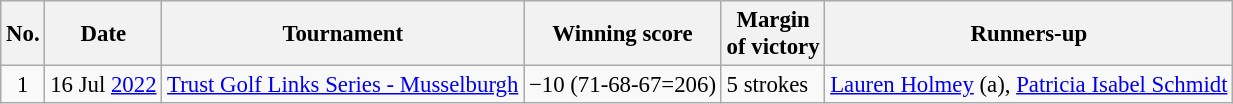<table class="wikitable" style="font-size:95%;">
<tr>
<th>No.</th>
<th>Date</th>
<th>Tournament</th>
<th>Winning score</th>
<th>Margin<br>of victory</th>
<th>Runners-up</th>
</tr>
<tr>
<td align=center>1</td>
<td>16 Jul <a href='#'>2022</a></td>
<td><a href='#'>Trust Golf Links Series - Musselburgh</a></td>
<td>−10 (71-68-67=206)</td>
<td>5 strokes</td>
<td> <a href='#'>Lauren Holmey</a> (a),  <a href='#'>Patricia Isabel Schmidt</a></td>
</tr>
</table>
